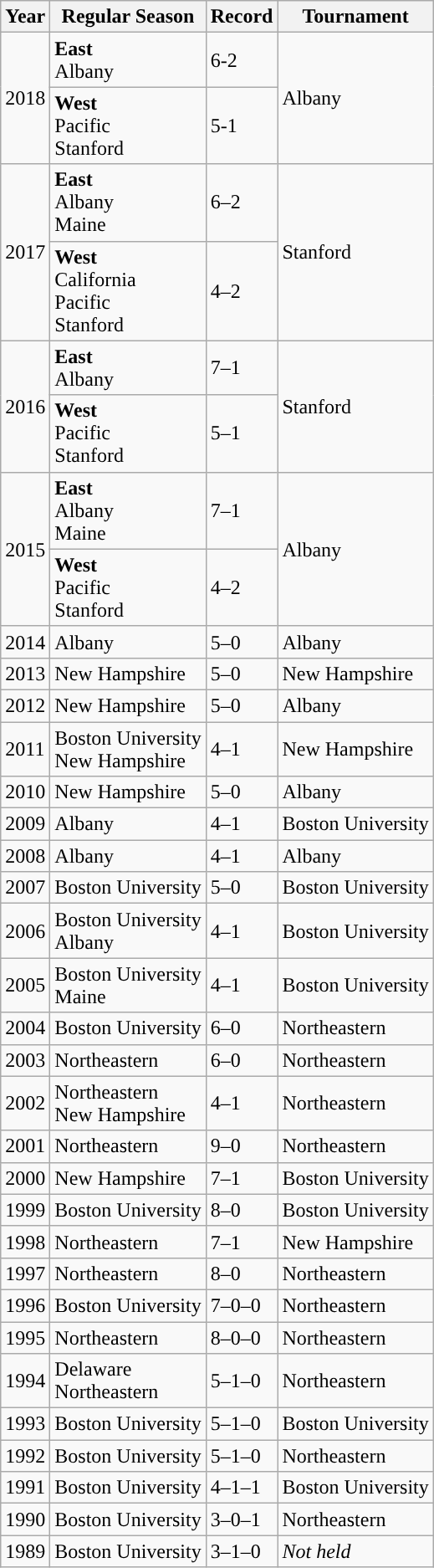<table class="wikitable sortable">
<tr>
<th>Year</th>
<th>Regular Season</th>
<th>Record</th>
<th>Tournament</th>
</tr>
<tr>
<td rowspan=2>2018</td>
<td><strong>East</strong><br>Albany</td>
<td>6-2</td>
<td rowspan=2>Albany</td>
</tr>
<tr>
<td><strong>West</strong><br>Pacific<br>Stanford</td>
<td>5-1</td>
</tr>
<tr>
<td rowspan=2>2017</td>
<td><strong>East</strong><br>Albany<br>Maine</td>
<td>6–2</td>
<td rowspan=2>Stanford</td>
</tr>
<tr>
<td><strong>West</strong><br>California<br>Pacific<br>Stanford</td>
<td>4–2</td>
</tr>
<tr>
<td rowspan=2>2016</td>
<td><strong>East</strong><br>Albany</td>
<td>7–1</td>
<td rowspan=2>Stanford</td>
</tr>
<tr>
<td><strong>West</strong><br>Pacific<br>Stanford</td>
<td>5–1</td>
</tr>
<tr>
<td rowspan=2>2015</td>
<td><strong>East</strong><br>Albany<br>Maine</td>
<td>7–1</td>
<td rowspan=2>Albany</td>
</tr>
<tr>
<td><strong>West</strong><br>Pacific<br>Stanford</td>
<td>4–2</td>
</tr>
<tr>
<td>2014</td>
<td>Albany</td>
<td>5–0</td>
<td>Albany</td>
</tr>
<tr>
<td>2013</td>
<td>New Hampshire</td>
<td>5–0</td>
<td>New Hampshire</td>
</tr>
<tr>
<td>2012</td>
<td>New Hampshire</td>
<td>5–0</td>
<td>Albany</td>
</tr>
<tr>
<td>2011</td>
<td>Boston University<br>New Hampshire</td>
<td>4–1</td>
<td>New Hampshire</td>
</tr>
<tr>
<td>2010</td>
<td>New Hampshire</td>
<td>5–0</td>
<td>Albany</td>
</tr>
<tr>
<td>2009</td>
<td>Albany</td>
<td>4–1</td>
<td>Boston University</td>
</tr>
<tr>
<td>2008</td>
<td>Albany</td>
<td>4–1</td>
<td>Albany</td>
</tr>
<tr>
<td>2007</td>
<td>Boston University</td>
<td>5–0</td>
<td>Boston University</td>
</tr>
<tr>
<td>2006</td>
<td>Boston University<br>Albany</td>
<td>4–1</td>
<td>Boston University</td>
</tr>
<tr>
<td>2005</td>
<td>Boston University<br>Maine</td>
<td>4–1</td>
<td>Boston University</td>
</tr>
<tr>
<td>2004</td>
<td>Boston University</td>
<td>6–0</td>
<td>Northeastern</td>
</tr>
<tr>
<td>2003</td>
<td>Northeastern</td>
<td>6–0</td>
<td>Northeastern</td>
</tr>
<tr>
<td>2002</td>
<td>Northeastern<br>New Hampshire</td>
<td>4–1</td>
<td>Northeastern</td>
</tr>
<tr>
<td>2001</td>
<td>Northeastern</td>
<td>9–0</td>
<td>Northeastern</td>
</tr>
<tr>
<td>2000</td>
<td>New Hampshire</td>
<td>7–1</td>
<td>Boston University</td>
</tr>
<tr>
<td>1999</td>
<td>Boston University</td>
<td>8–0</td>
<td>Boston University</td>
</tr>
<tr>
<td>1998</td>
<td>Northeastern</td>
<td>7–1</td>
<td>New Hampshire</td>
</tr>
<tr>
<td>1997</td>
<td>Northeastern</td>
<td>8–0</td>
<td>Northeastern</td>
</tr>
<tr>
<td>1996</td>
<td>Boston University</td>
<td>7–0–0</td>
<td>Northeastern</td>
</tr>
<tr>
<td>1995</td>
<td>Northeastern</td>
<td>8–0–0</td>
<td>Northeastern</td>
</tr>
<tr>
<td>1994</td>
<td>Delaware<br>Northeastern</td>
<td>5–1–0</td>
<td>Northeastern</td>
</tr>
<tr>
<td>1993</td>
<td>Boston University</td>
<td>5–1–0</td>
<td>Boston University</td>
</tr>
<tr>
<td>1992</td>
<td>Boston University</td>
<td>5–1–0</td>
<td>Northeastern</td>
</tr>
<tr>
<td>1991</td>
<td>Boston University</td>
<td>4–1–1</td>
<td>Boston University</td>
</tr>
<tr>
<td>1990</td>
<td>Boston University</td>
<td>3–0–1</td>
<td>Northeastern</td>
</tr>
<tr>
<td>1989</td>
<td>Boston University</td>
<td>3–1–0</td>
<td><em>Not held</em></td>
</tr>
</table>
